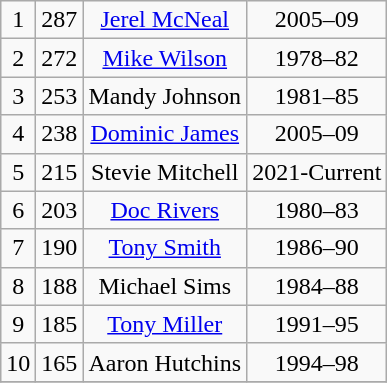<table class="wikitable" style="text-align:center">
<tr>
<td>1</td>
<td>287</td>
<td><a href='#'>Jerel McNeal</a></td>
<td>2005–09</td>
</tr>
<tr>
<td>2</td>
<td>272</td>
<td><a href='#'>Mike Wilson</a></td>
<td>1978–82</td>
</tr>
<tr>
<td>3</td>
<td>253</td>
<td>Mandy Johnson</td>
<td>1981–85</td>
</tr>
<tr>
<td>4</td>
<td>238</td>
<td><a href='#'>Dominic James</a></td>
<td>2005–09</td>
</tr>
<tr>
<td>5</td>
<td>215</td>
<td>Stevie Mitchell</td>
<td>2021-Current</td>
</tr>
<tr>
<td>6</td>
<td>203</td>
<td><a href='#'>Doc Rivers</a></td>
<td>1980–83</td>
</tr>
<tr>
<td>7</td>
<td>190</td>
<td><a href='#'>Tony Smith</a></td>
<td>1986–90</td>
</tr>
<tr>
<td>8</td>
<td>188</td>
<td>Michael Sims</td>
<td>1984–88</td>
</tr>
<tr>
<td>9</td>
<td>185</td>
<td><a href='#'>Tony Miller</a></td>
<td>1991–95</td>
</tr>
<tr>
<td>10</td>
<td>165</td>
<td>Aaron Hutchins</td>
<td>1994–98</td>
</tr>
<tr>
</tr>
</table>
